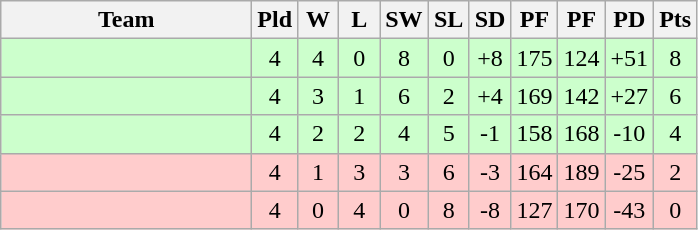<table class=wikitable style="text-align:center">
<tr>
<th width=160>Team</th>
<th width=20>Pld</th>
<th width=20>W</th>
<th width=20>L</th>
<th width=20>SW</th>
<th width=20>SL</th>
<th width=20>SD</th>
<th width=20>PF</th>
<th width=20>PF</th>
<th width=20>PD</th>
<th width=20>Pts</th>
</tr>
<tr bgcolor="ccffcc">
<td align=left></td>
<td>4</td>
<td>4</td>
<td>0</td>
<td>8</td>
<td>0</td>
<td>+8</td>
<td>175</td>
<td>124</td>
<td>+51</td>
<td>8</td>
</tr>
<tr bgcolor="ccffcc">
<td align=left></td>
<td>4</td>
<td>3</td>
<td>1</td>
<td>6</td>
<td>2</td>
<td>+4</td>
<td>169</td>
<td>142</td>
<td>+27</td>
<td>6</td>
</tr>
<tr bgcolor="ccffcc">
<td align=left></td>
<td>4</td>
<td>2</td>
<td>2</td>
<td>4</td>
<td>5</td>
<td>-1</td>
<td>158</td>
<td>168</td>
<td>-10</td>
<td>4</td>
</tr>
<tr bgcolor="ffcccc">
<td align=left></td>
<td>4</td>
<td>1</td>
<td>3</td>
<td>3</td>
<td>6</td>
<td>-3</td>
<td>164</td>
<td>189</td>
<td>-25</td>
<td>2</td>
</tr>
<tr bgcolor="ffcccc">
<td align=left></td>
<td>4</td>
<td>0</td>
<td>4</td>
<td>0</td>
<td>8</td>
<td>-8</td>
<td>127</td>
<td>170</td>
<td>-43</td>
<td>0</td>
</tr>
</table>
